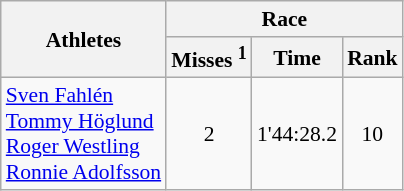<table class="wikitable" border="1" style="font-size:90%">
<tr>
<th rowspan=2>Athletes</th>
<th colspan=3>Race</th>
</tr>
<tr>
<th>Misses <sup>1</sup></th>
<th>Time</th>
<th>Rank</th>
</tr>
<tr>
<td><a href='#'>Sven Fahlén</a><br><a href='#'>Tommy Höglund</a><br><a href='#'>Roger Westling</a><br><a href='#'>Ronnie Adolfsson</a></td>
<td align=center>2</td>
<td align=center>1'44:28.2</td>
<td align=center>10</td>
</tr>
</table>
